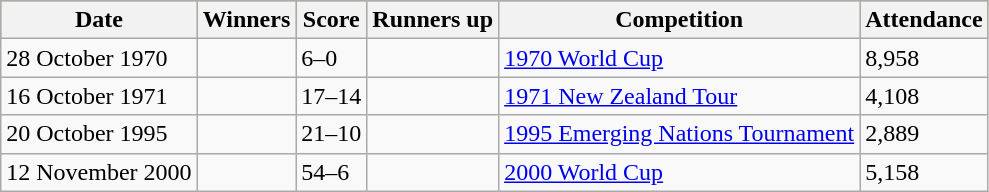<table class="wikitable">
<tr style="background:#bdb76b;">
<th>Date</th>
<th>Winners</th>
<th>Score</th>
<th>Runners up</th>
<th>Competition</th>
<th>Attendance</th>
</tr>
<tr>
<td>28 October 1970</td>
<td></td>
<td>6–0</td>
<td></td>
<td><a href='#'>1970 World Cup</a></td>
<td>8,958</td>
</tr>
<tr>
<td>16 October 1971</td>
<td></td>
<td>17–14</td>
<td></td>
<td><a href='#'>1971 New Zealand Tour</a></td>
<td>4,108</td>
</tr>
<tr>
<td>20 October 1995</td>
<td></td>
<td>21–10</td>
<td></td>
<td><a href='#'>1995 Emerging Nations Tournament</a></td>
<td>2,889</td>
</tr>
<tr>
<td>12 November 2000</td>
<td></td>
<td>54–6</td>
<td></td>
<td><a href='#'>2000 World Cup</a></td>
<td>5,158</td>
</tr>
</table>
